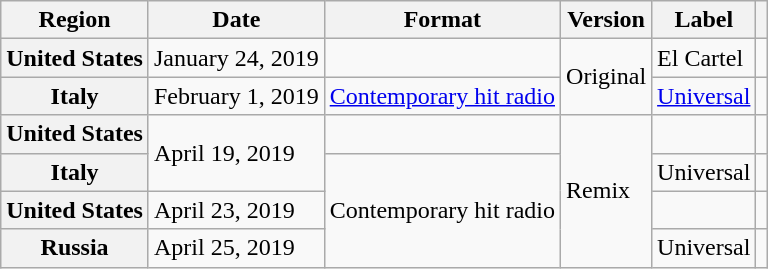<table class="wikitable plainrowheaders">
<tr>
<th scope="col">Region</th>
<th scope="col">Date</th>
<th scope="col">Format</th>
<th scope="col">Version</th>
<th scope="col">Label</th>
<th scope="col"></th>
</tr>
<tr>
<th scope="row">United States</th>
<td>January 24, 2019</td>
<td></td>
<td rowspan="2">Original</td>
<td>El Cartel</td>
<td align="center"></td>
</tr>
<tr>
<th scope="row">Italy</th>
<td>February 1, 2019</td>
<td><a href='#'>Contemporary hit radio</a></td>
<td><a href='#'>Universal</a></td>
<td align="center"></td>
</tr>
<tr>
<th scope="row">United States</th>
<td rowspan="2">April 19, 2019</td>
<td></td>
<td rowspan="4">Remix</td>
<td></td>
<td align="center"></td>
</tr>
<tr>
<th scope="row">Italy</th>
<td rowspan="3">Contemporary hit radio</td>
<td>Universal</td>
<td align="center"></td>
</tr>
<tr>
<th scope="row">United States</th>
<td>April 23, 2019</td>
<td></td>
<td align="center"></td>
</tr>
<tr>
<th scope="row">Russia</th>
<td>April 25, 2019</td>
<td>Universal</td>
<td align="center"></td>
</tr>
</table>
